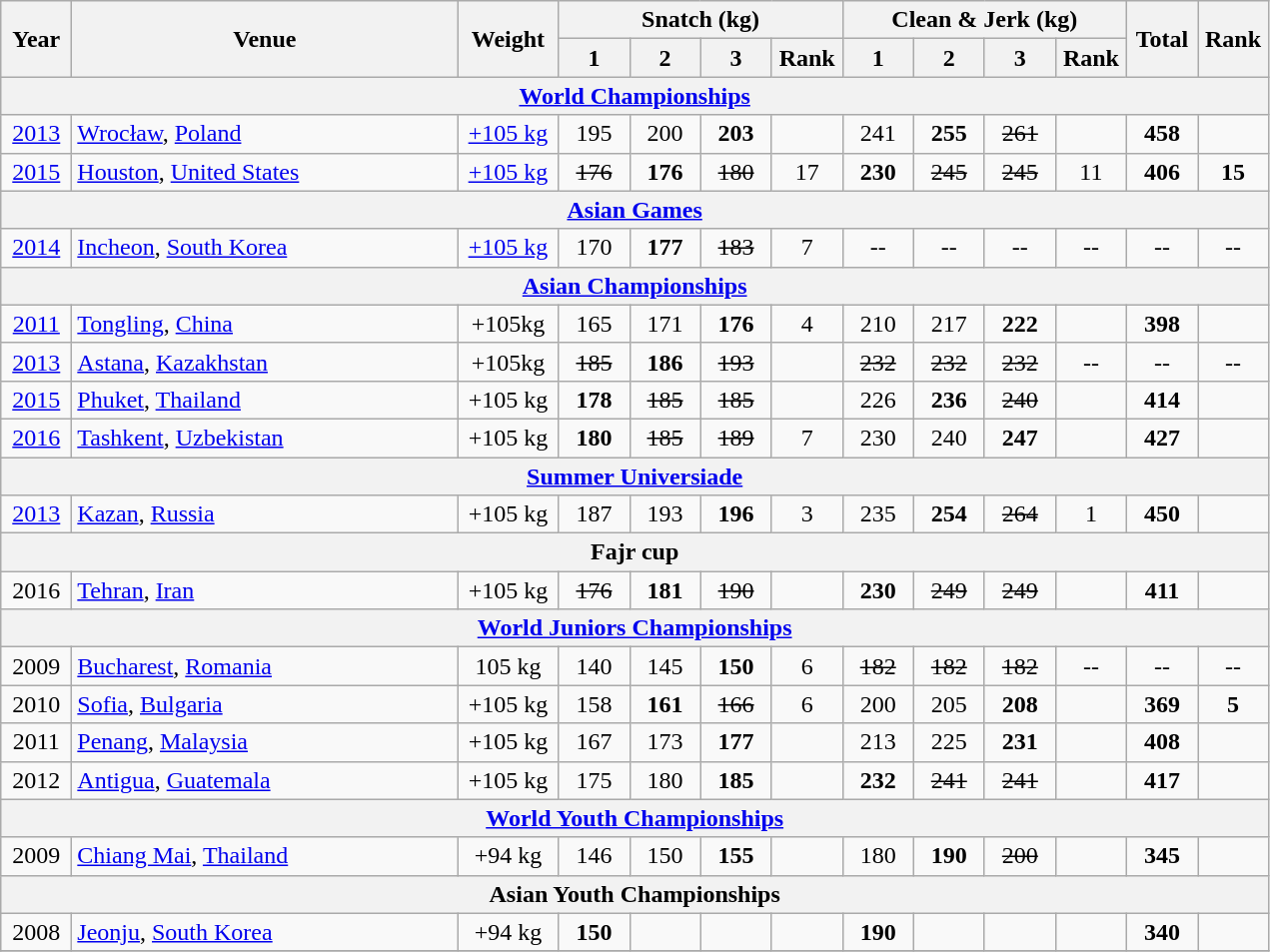<table class = "wikitable" style="text-align:center;">
<tr>
<th rowspan=2 width=40>Year</th>
<th rowspan=2 width=250>Venue</th>
<th rowspan=2 width=60>Weight</th>
<th colspan=4>Snatch (kg)</th>
<th colspan=4>Clean & Jerk (kg)</th>
<th rowspan=2 width=40>Total</th>
<th rowspan=2 width=40>Rank</th>
</tr>
<tr>
<th width=40>1</th>
<th width=40>2</th>
<th width=40>3</th>
<th width=40>Rank</th>
<th width=40>1</th>
<th width=40>2</th>
<th width=40>3</th>
<th width=40>Rank</th>
</tr>
<tr>
<th colspan=13><a href='#'>World Championships</a></th>
</tr>
<tr>
<td><a href='#'>2013</a></td>
<td align=left> <a href='#'>Wrocław</a>, <a href='#'>Poland</a></td>
<td><a href='#'>+105 kg</a></td>
<td>195</td>
<td>200</td>
<td><strong>203</strong></td>
<td></td>
<td>241</td>
<td><strong>255</strong></td>
<td><s>261</s></td>
<td></td>
<td><strong>458</strong></td>
<td></td>
</tr>
<tr>
<td><a href='#'>2015</a></td>
<td align=left> <a href='#'>Houston</a>, <a href='#'>United States</a></td>
<td><a href='#'>+105 kg</a></td>
<td><s>176</s></td>
<td><strong>176</strong></td>
<td><s>180</s></td>
<td>17</td>
<td><strong>230</strong></td>
<td><s>245</s></td>
<td><s>245</s></td>
<td>11</td>
<td><strong>406</strong></td>
<td><strong>15</strong></td>
</tr>
<tr>
<th colspan=13><a href='#'>Asian Games</a></th>
</tr>
<tr>
<td><a href='#'>2014</a></td>
<td align=left> <a href='#'>Incheon</a>, <a href='#'>South Korea</a></td>
<td><a href='#'>+105 kg</a></td>
<td>170</td>
<td><strong>177</strong></td>
<td><s>183</s></td>
<td>7</td>
<td>--</td>
<td>--</td>
<td>--</td>
<td>--</td>
<td>--</td>
<td>--</td>
</tr>
<tr>
<th colspan=13><a href='#'>Asian Championships</a></th>
</tr>
<tr>
<td><a href='#'>2011</a></td>
<td align=left> <a href='#'>Tongling</a>, <a href='#'>China</a></td>
<td>+105kg</td>
<td>165</td>
<td>171</td>
<td><strong>176</strong></td>
<td>4</td>
<td>210</td>
<td>217</td>
<td><strong>222</strong></td>
<td></td>
<td><strong>398</strong></td>
<td></td>
</tr>
<tr>
<td><a href='#'>2013</a></td>
<td align=left> <a href='#'>Astana</a>, <a href='#'>Kazakhstan</a></td>
<td>+105kg</td>
<td><s>185</s></td>
<td><strong>186</strong></td>
<td><s>193</s></td>
<td></td>
<td><s>232</s></td>
<td><s>232</s></td>
<td><s>232</s></td>
<td>--</td>
<td>--</td>
<td>--</td>
</tr>
<tr>
<td><a href='#'>2015</a></td>
<td align=left> <a href='#'>Phuket</a>, <a href='#'>Thailand</a></td>
<td>+105 kg</td>
<td><strong>178</strong></td>
<td><s>185</s></td>
<td><s>185</s></td>
<td></td>
<td>226</td>
<td><strong>236</strong></td>
<td><s>240</s></td>
<td></td>
<td><strong>414</strong></td>
<td></td>
</tr>
<tr>
<td><a href='#'>2016</a></td>
<td align=left> <a href='#'>Tashkent</a>, <a href='#'>Uzbekistan</a></td>
<td>+105 kg</td>
<td><strong>180</strong></td>
<td><s>185</s></td>
<td><s>189</s></td>
<td>7</td>
<td>230</td>
<td>240</td>
<td><strong>247</strong></td>
<td></td>
<td><strong>427</strong></td>
<td></td>
</tr>
<tr>
<th colspan=13><a href='#'>Summer Universiade</a></th>
</tr>
<tr>
<td><a href='#'>2013</a></td>
<td align=left> <a href='#'>Kazan</a>, <a href='#'>Russia</a></td>
<td>+105 kg</td>
<td>187</td>
<td>193</td>
<td><strong>196</strong></td>
<td>3</td>
<td>235</td>
<td><strong>254</strong></td>
<td><s>264</s></td>
<td>1</td>
<td><strong>450</strong></td>
<td></td>
</tr>
<tr>
<th colspan=13>Fajr cup</th>
</tr>
<tr>
<td>2016</td>
<td align=left> <a href='#'>Tehran</a>, <a href='#'>Iran</a></td>
<td>+105 kg</td>
<td><s>176</s></td>
<td><strong>181</strong></td>
<td><s>190</s></td>
<td></td>
<td><strong>230</strong></td>
<td><s>249</s></td>
<td><s>249</s></td>
<td></td>
<td><strong>411</strong></td>
<td></td>
</tr>
<tr>
<th colspan=13><a href='#'>World Juniors Championships</a></th>
</tr>
<tr>
<td>2009</td>
<td align=left> <a href='#'>Bucharest</a>, <a href='#'>Romania</a></td>
<td>105 kg</td>
<td>140</td>
<td>145</td>
<td><strong>150</strong></td>
<td>6</td>
<td><s>182</s></td>
<td><s>182</s></td>
<td><s>182</s></td>
<td>--</td>
<td>--</td>
<td>--</td>
</tr>
<tr>
<td>2010</td>
<td align=left> <a href='#'>Sofia</a>, <a href='#'>Bulgaria</a></td>
<td>+105 kg</td>
<td>158</td>
<td><strong>161</strong></td>
<td><s>166</s></td>
<td>6</td>
<td>200</td>
<td>205</td>
<td><strong>208</strong></td>
<td></td>
<td><strong>369</strong></td>
<td><strong>5</strong></td>
</tr>
<tr>
<td>2011</td>
<td align=left> <a href='#'>Penang</a>, <a href='#'>Malaysia</a></td>
<td>+105 kg</td>
<td>167</td>
<td>173</td>
<td><strong>177</strong></td>
<td></td>
<td>213</td>
<td>225</td>
<td><strong>231</strong></td>
<td></td>
<td><strong>408</strong></td>
<td></td>
</tr>
<tr>
<td>2012</td>
<td align=left> <a href='#'>Antigua</a>, <a href='#'>Guatemala</a></td>
<td>+105 kg</td>
<td>175</td>
<td>180</td>
<td><strong>185</strong></td>
<td></td>
<td><strong>232</strong></td>
<td><s>241</s></td>
<td><s>241</s></td>
<td></td>
<td><strong>417</strong></td>
<td></td>
</tr>
<tr>
<th colspan=13><a href='#'>World Youth Championships</a></th>
</tr>
<tr>
<td>2009</td>
<td align=left> <a href='#'>Chiang Mai</a>, <a href='#'>Thailand</a></td>
<td>+94 kg</td>
<td>146</td>
<td>150</td>
<td><strong>155</strong></td>
<td></td>
<td>180</td>
<td><strong>190</strong></td>
<td><s>200</s></td>
<td></td>
<td><strong>345</strong></td>
<td></td>
</tr>
<tr>
<th colspan=13>Asian Youth Championships</th>
</tr>
<tr>
<td>2008</td>
<td align=left> <a href='#'>Jeonju</a>, <a href='#'>South Korea</a></td>
<td>+94 kg</td>
<td><strong>150</strong></td>
<td></td>
<td></td>
<td></td>
<td><strong>190</strong></td>
<td></td>
<td></td>
<td></td>
<td><strong>340</strong></td>
<td></td>
</tr>
<tr>
</tr>
</table>
